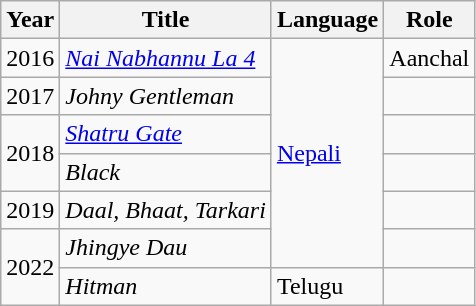<table class="wikitable">
<tr>
<th>Year</th>
<th>Title</th>
<th>Language</th>
<th>Role</th>
</tr>
<tr>
<td rowspan=1>2016</td>
<td><em><a href='#'>Nai Nabhannu La 4</a></em></td>
<td rowspan=6><a href='#'>Nepali</a></td>
<td>Aanchal</td>
</tr>
<tr>
<td rowspan=1>2017</td>
<td><em>Johny Gentleman</em></td>
<td></td>
</tr>
<tr>
<td rowspan=2>2018</td>
<td><em><a href='#'>Shatru Gate</a></em></td>
<td></td>
</tr>
<tr>
<td><em>Black</em></td>
<td></td>
</tr>
<tr>
<td rowspan=1>2019</td>
<td><em>Daal, Bhaat, Tarkari</em></td>
<td></td>
</tr>
<tr>
<td rowspan=2>2022</td>
<td><em>Jhingye Dau</em></td>
<td></td>
</tr>
<tr>
<td><em>Hitman</em> </td>
<td>Telugu</td>
<td></td>
</tr>
</table>
